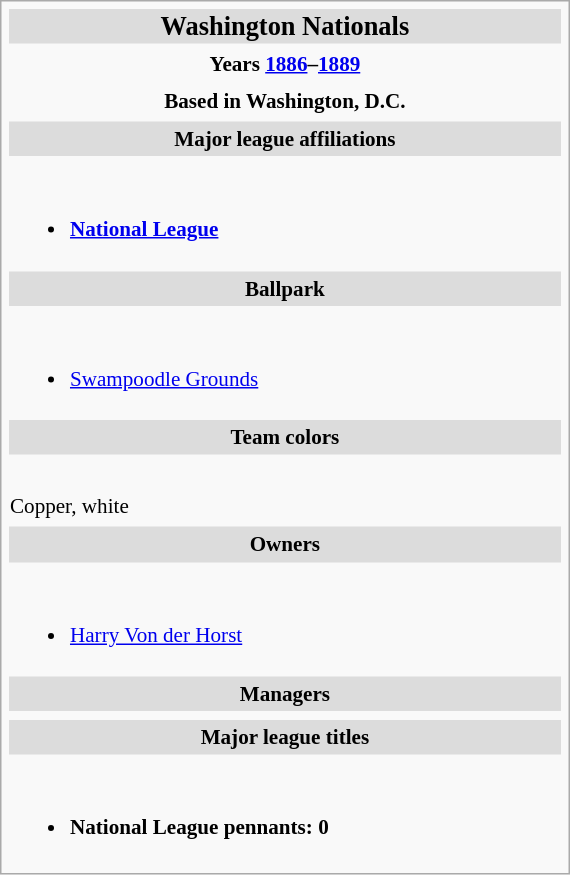<table class="infobox vcard" style="width: 27em; font-size: 88%; text-align: left; line-height: 1.5em">
<tr>
<th colspan=2 class="fn org" style="font-size: 125%; text-align: center; background-color: #dcdcdc;margin-bottom:3px;">Washington Nationals</th>
</tr>
<tr>
<th style="text-align: center" colspan="2">Years <a href='#'>1886</a>–<a href='#'>1889</a></th>
</tr>
<tr>
<th style="text-align: center" colspan="2">Based in Washington, D.C.</th>
</tr>
<tr>
<th colspan=2 style="background-color: #dcdcdc; text-align: center">Major league affiliations</th>
</tr>
<tr>
<th colspan=2><br><ul><li><a href='#'>National League</a></li></ul></th>
</tr>
<tr>
<th colspan=2 style="background-color: #dcdcdc; text-align: center">Ballpark</th>
</tr>
<tr>
<td colspan="2"><br><ul><li><a href='#'>Swampoodle Grounds</a></li></ul></td>
</tr>
<tr>
<th colspan=2 style="background-color: #dcdcdc; text-align: center">Team colors</th>
</tr>
<tr>
<td colspan="2"><br>Copper, white<br>
 </td>
</tr>
<tr>
<th colspan=2 style="background-color: #dcdcdc; text-align: center">Owners</th>
</tr>
<tr>
<td colspan="2"><br><ul><li><a href='#'>Harry Von der Horst</a></li></ul></td>
</tr>
<tr>
<th colspan=2 style="background-color: #dcdcdc; text-align: center">Managers</th>
</tr>
<tr>
<td colspan="2"></td>
</tr>
<tr>
<th colspan=2 style="background-color: #dcdcdc; text-align: center">Major league titles</th>
</tr>
<tr>
<td colspan="2"><br><ul><li><strong>National League pennants:</strong>  <strong>0</strong></li></ul></td>
</tr>
</table>
